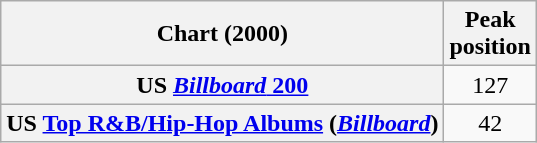<table class="wikitable sortable plainrowheaders" style="text-align:center;">
<tr>
<th scope="col">Chart (2000)</th>
<th scope="col">Peak<br>position</th>
</tr>
<tr>
<th scope="row">US <a href='#'><em>Billboard</em> 200</a></th>
<td>127</td>
</tr>
<tr>
<th scope="row">US <a href='#'>Top R&B/Hip-Hop Albums</a> (<em><a href='#'>Billboard</a></em>)</th>
<td>42</td>
</tr>
</table>
